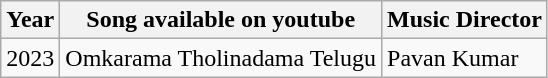<table class="wikitable">
<tr>
<th>Year</th>
<th>Song available on youtube</th>
<th>Music Director</th>
</tr>
<tr>
<td>2023</td>
<td>Omkarama Tholinadama Telugu</td>
<td>Pavan Kumar</td>
</tr>
</table>
